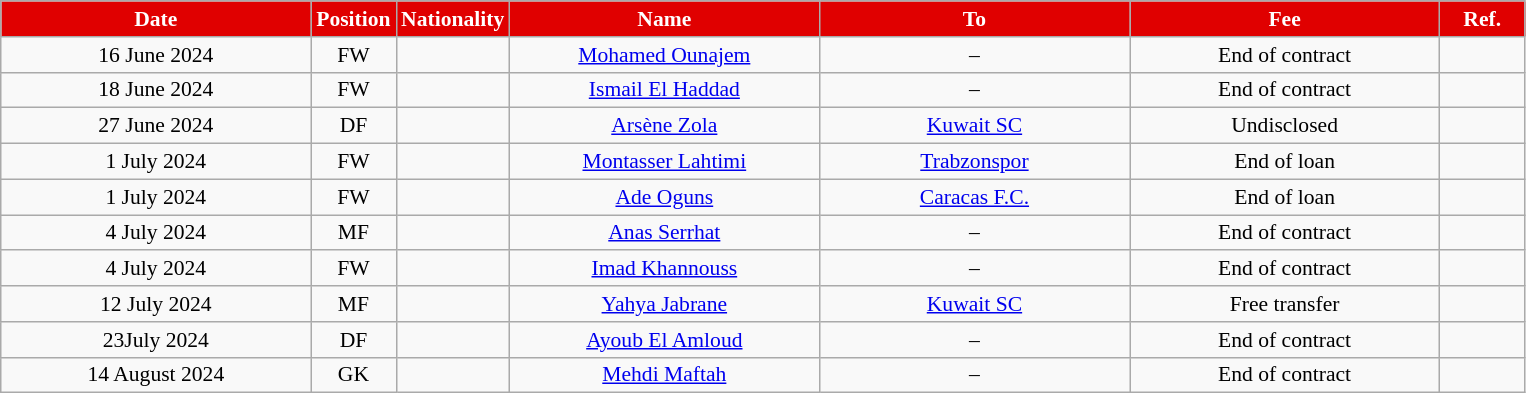<table class="wikitable" style="text-align:center; font-size:90%; ">
<tr>
<th style="background:#E00000; color:white; width:200px;">Date</th>
<th style="background:#E00000; color:white; width:50px;">Position</th>
<th style="background:#E00000; color:white; width:50px;">Nationality</th>
<th style="background:#E00000; color:white; width:200px;">Name</th>
<th style="background:#E00000; color:white; width:200px;">To</th>
<th style="background:#E00000; color:white; width:200px;">Fee</th>
<th style="background:#E00000; color:white; width:50px;">Ref.</th>
</tr>
<tr>
<td>16 June 2024</td>
<td>FW</td>
<td></td>
<td><a href='#'>Mohamed Ounajem</a></td>
<td>–</td>
<td>End of contract</td>
<td></td>
</tr>
<tr>
<td>18 June 2024</td>
<td>FW</td>
<td></td>
<td><a href='#'>Ismail El Haddad</a></td>
<td>–</td>
<td>End of contract</td>
<td></td>
</tr>
<tr>
<td>27 June 2024</td>
<td>DF</td>
<td></td>
<td><a href='#'>Arsène Zola</a></td>
<td> <a href='#'>Kuwait SC</a></td>
<td>Undisclosed</td>
<td></td>
</tr>
<tr>
<td>1 July 2024</td>
<td>FW</td>
<td></td>
<td><a href='#'>Montasser Lahtimi</a></td>
<td> <a href='#'>Trabzonspor</a></td>
<td>End of loan</td>
<td></td>
</tr>
<tr>
<td>1 July 2024</td>
<td>FW</td>
<td></td>
<td><a href='#'>Ade Oguns</a></td>
<td> <a href='#'>Caracas F.C.</a></td>
<td>End of loan</td>
<td></td>
</tr>
<tr>
<td>4 July 2024</td>
<td>MF</td>
<td></td>
<td><a href='#'>Anas Serrhat</a></td>
<td>–</td>
<td>End of contract</td>
<td></td>
</tr>
<tr>
<td>4 July 2024</td>
<td>FW</td>
<td></td>
<td><a href='#'>Imad Khannouss</a></td>
<td>–</td>
<td>End of contract</td>
<td></td>
</tr>
<tr>
<td>12 July 2024</td>
<td>MF</td>
<td></td>
<td><a href='#'>Yahya Jabrane</a></td>
<td> <a href='#'>Kuwait SC</a></td>
<td>Free transfer</td>
<td></td>
</tr>
<tr>
<td>23July 2024</td>
<td>DF</td>
<td></td>
<td><a href='#'>Ayoub El Amloud</a></td>
<td>–</td>
<td>End of contract</td>
<td></td>
</tr>
<tr>
<td>14 August 2024</td>
<td>GK</td>
<td></td>
<td><a href='#'>Mehdi Maftah</a></td>
<td>–</td>
<td>End of contract</td>
<td></td>
</tr>
</table>
